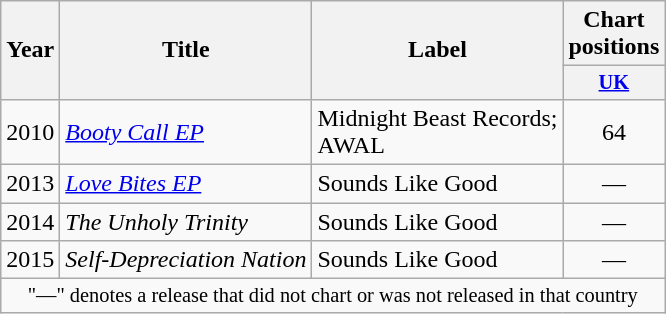<table class="wikitable">
<tr>
<th rowspan="2">Year</th>
<th rowspan="2">Title</th>
<th rowspan="2">Label</th>
<th colspan="1">Chart positions</th>
</tr>
<tr>
<th style="width:3em;font-size:85%"><a href='#'>UK</a></th>
</tr>
<tr>
<td>2010</td>
<td><em><a href='#'>Booty Call EP</a></em></td>
<td>Midnight Beast Records;<br>AWAL</td>
<td style="text-align:center;">64</td>
</tr>
<tr>
<td>2013</td>
<td><em><a href='#'>Love Bites EP</a></em></td>
<td>Sounds Like Good</td>
<td style="text-align:center;">—</td>
</tr>
<tr>
<td>2014</td>
<td><em>The Unholy Trinity</em></td>
<td>Sounds Like Good</td>
<td style="text-align:center;">—</td>
</tr>
<tr>
<td>2015</td>
<td><em>Self-Depreciation Nation</em></td>
<td>Sounds Like Good</td>
<td style="text-align:center;">—</td>
</tr>
<tr>
<td style="text-align:center; font-size:85%;" colspan=5>"—" denotes a release that did not chart or was not released in that country</td>
</tr>
</table>
